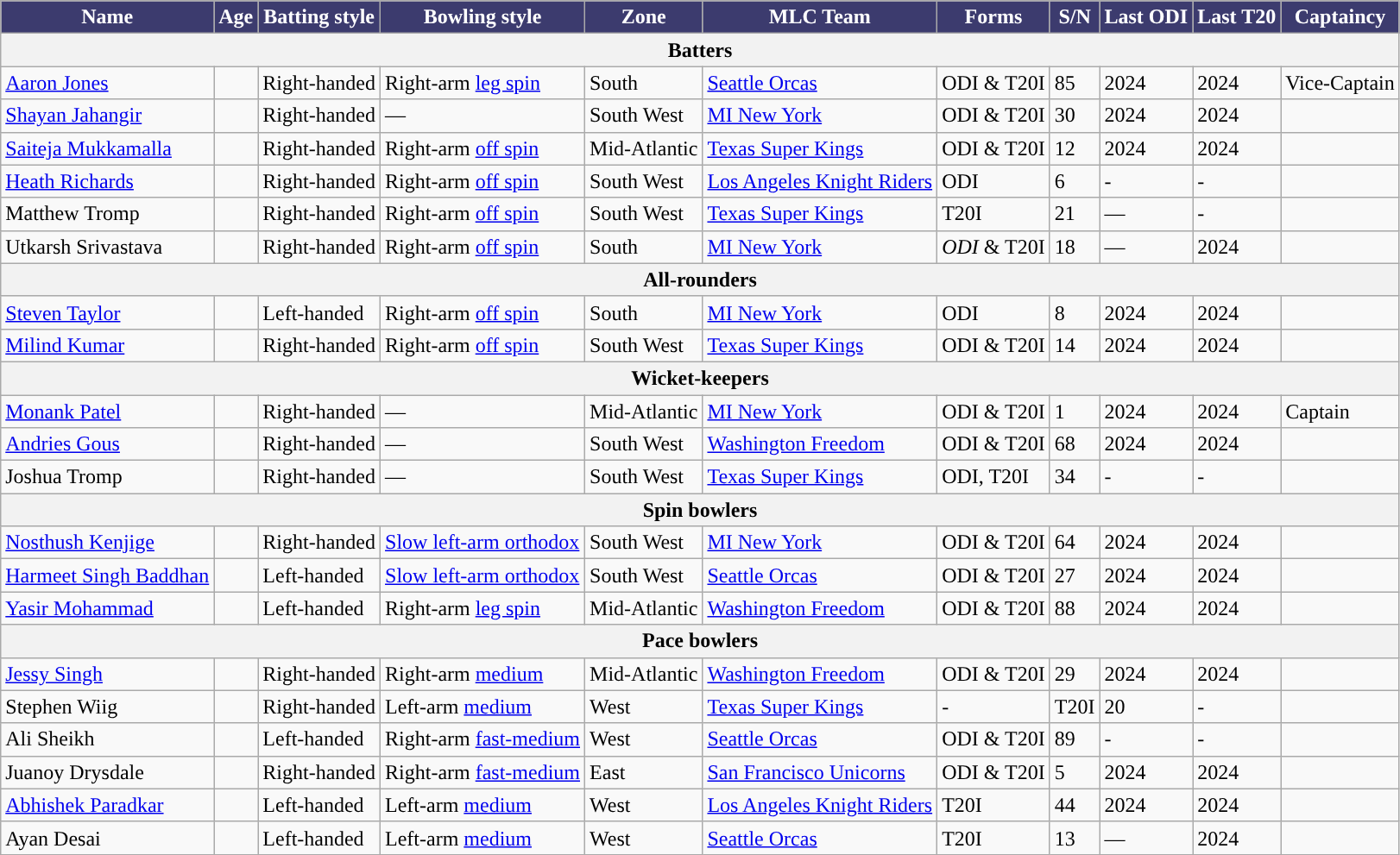<table class="wikitable sortable">
<tr>
<th style="text-align:center; background:#3C3B6E; color:white;">Name</th>
<th style="text-align:center; background:#3C3B6E; color:white;">Age</th>
<th style="text-align:center; background:#3C3B6E; color:white;">Batting style</th>
<th style="text-align:center; background:#3C3B6E; color:white;">Bowling style</th>
<th style="text-align:center; background:#3C3B6E; color:white;">Zone</th>
<th style="text-align:center; background:#3C3B6E; color:white;">MLC Team</th>
<th style="text-align:center; background:#3C3B6E; color:white;">Forms</th>
<th style="text-align:center; background:#3C3B6E; color:white;">S/N</th>
<th style="text-align:center; background:#3C3B6E; color:white;">Last ODI</th>
<th style="text-align:center; background:#3C3B6E; color:white;">Last T20</th>
<th style="text-align:center; background:#3C3B6E; color:white;">Captaincy</th>
</tr>
<tr>
<th colspan="11">Batters</th>
</tr>
<tr>
<td><a href='#'>Aaron Jones</a></td>
<td></td>
<td>Right-handed</td>
<td>Right-arm <a href='#'>leg spin</a></td>
<td>South</td>
<td><a href='#'>Seattle Orcas</a></td>
<td>ODI & T20I</td>
<td>85</td>
<td> 2024</td>
<td> 2024</td>
<td>Vice-Captain</td>
</tr>
<tr>
<td><a href='#'>Shayan Jahangir</a></td>
<td></td>
<td>Right-handed</td>
<td>—</td>
<td>South West</td>
<td><a href='#'>MI New York</a></td>
<td>ODI & T20I</td>
<td>30</td>
<td> 2024</td>
<td> 2024</td>
<td></td>
</tr>
<tr>
<td><a href='#'>Saiteja Mukkamalla</a></td>
<td></td>
<td>Right-handed</td>
<td>Right-arm <a href='#'>off spin</a></td>
<td>Mid-Atlantic</td>
<td><a href='#'>Texas Super Kings</a></td>
<td>ODI & T20I</td>
<td>12</td>
<td> 2024</td>
<td> 2024</td>
<td></td>
</tr>
<tr>
<td><a href='#'>Heath Richards</a></td>
<td></td>
<td>Right-handed</td>
<td>Right-arm <a href='#'>off spin</a></td>
<td>South West</td>
<td><a href='#'>Los Angeles Knight Riders</a></td>
<td>ODI</td>
<td>6</td>
<td>-</td>
<td>-</td>
<td></td>
</tr>
<tr>
<td>Matthew Tromp</td>
<td></td>
<td>Right-handed</td>
<td>Right-arm <a href='#'>off spin</a></td>
<td>South West</td>
<td><a href='#'>Texas Super Kings</a></td>
<td>T20I</td>
<td>21</td>
<td>—</td>
<td>-</td>
<td></td>
</tr>
<tr>
<td>Utkarsh Srivastava</td>
<td></td>
<td>Right-handed</td>
<td>Right-arm <a href='#'>off spin</a></td>
<td>South</td>
<td><a href='#'>MI New York</a></td>
<td><em>ODI</em> & T20I</td>
<td>18</td>
<td>—</td>
<td> 2024</td>
<td></td>
</tr>
<tr>
<th colspan="11">All-rounders</th>
</tr>
<tr>
<td><a href='#'>Steven Taylor</a></td>
<td></td>
<td>Left-handed</td>
<td>Right-arm <a href='#'>off spin</a></td>
<td>South</td>
<td><a href='#'>MI New York</a></td>
<td>ODI</td>
<td>8</td>
<td> 2024</td>
<td> 2024</td>
<td></td>
</tr>
<tr>
<td><a href='#'>Milind Kumar</a></td>
<td></td>
<td>Right-handed</td>
<td>Right-arm <a href='#'>off spin</a></td>
<td>South West</td>
<td><a href='#'>Texas Super Kings</a></td>
<td>ODI & T20I</td>
<td>14</td>
<td> 2024</td>
<td> 2024</td>
<td></td>
</tr>
<tr>
<th colspan="11">Wicket-keepers</th>
</tr>
<tr>
<td><a href='#'>Monank Patel</a></td>
<td></td>
<td>Right-handed</td>
<td>—</td>
<td>Mid-Atlantic</td>
<td><a href='#'>MI New York</a></td>
<td>ODI & T20I</td>
<td>1</td>
<td> 2024</td>
<td> 2024</td>
<td>Captain</td>
</tr>
<tr>
<td><a href='#'>Andries Gous</a></td>
<td></td>
<td>Right-handed</td>
<td>—</td>
<td>South West</td>
<td><a href='#'>Washington Freedom</a></td>
<td>ODI & T20I</td>
<td>68</td>
<td> 2024</td>
<td> 2024</td>
<td></td>
</tr>
<tr>
<td>Joshua Tromp</td>
<td></td>
<td>Right-handed</td>
<td>—</td>
<td>South West</td>
<td><a href='#'>Texas Super Kings</a></td>
<td>ODI, T20I</td>
<td>34</td>
<td>-</td>
<td>-</td>
<td></td>
</tr>
<tr>
<th colspan="11">Spin bowlers</th>
</tr>
<tr>
<td><a href='#'>Nosthush Kenjige</a></td>
<td></td>
<td>Right-handed</td>
<td><a href='#'>Slow left-arm orthodox</a></td>
<td>South West</td>
<td><a href='#'>MI New York</a></td>
<td>ODI & T20I</td>
<td>64</td>
<td> 2024</td>
<td> 2024</td>
<td></td>
</tr>
<tr>
<td><a href='#'>Harmeet Singh Baddhan</a></td>
<td></td>
<td>Left-handed</td>
<td><a href='#'>Slow left-arm orthodox</a></td>
<td>South West</td>
<td><a href='#'>Seattle Orcas</a></td>
<td>ODI & T20I</td>
<td>27</td>
<td> 2024</td>
<td> 2024</td>
<td></td>
</tr>
<tr>
<td><a href='#'>Yasir Mohammad</a></td>
<td></td>
<td>Left-handed</td>
<td>Right-arm <a href='#'>leg spin</a></td>
<td>Mid-Atlantic</td>
<td><a href='#'>Washington Freedom</a></td>
<td>ODI & T20I</td>
<td>88</td>
<td> 2024</td>
<td> 2024</td>
<td></td>
</tr>
<tr>
<th colspan="11">Pace bowlers</th>
</tr>
<tr>
<td><a href='#'>Jessy Singh</a></td>
<td></td>
<td>Right-handed</td>
<td>Right-arm <a href='#'>medium</a></td>
<td>Mid-Atlantic</td>
<td><a href='#'>Washington Freedom</a></td>
<td>ODI & T20I</td>
<td>29</td>
<td> 2024</td>
<td> 2024</td>
<td></td>
</tr>
<tr>
<td>Stephen Wiig</td>
<td></td>
<td>Right-handed</td>
<td>Left-arm <a href='#'>medium</a></td>
<td>West</td>
<td><a href='#'>Texas Super Kings</a></td>
<td>-</td>
<td>T20I</td>
<td>20</td>
<td>-</td>
<td></td>
</tr>
<tr>
<td>Ali Sheikh</td>
<td></td>
<td>Left-handed</td>
<td>Right-arm <a href='#'>fast-medium</a></td>
<td>West</td>
<td><a href='#'>Seattle Orcas</a></td>
<td>ODI & T20I</td>
<td>89</td>
<td>-</td>
<td>-</td>
<td></td>
</tr>
<tr>
<td>Juanoy Drysdale</td>
<td></td>
<td>Right-handed</td>
<td>Right-arm <a href='#'>fast-medium</a></td>
<td>East</td>
<td><a href='#'>San Francisco Unicorns</a></td>
<td>ODI & T20I</td>
<td>5</td>
<td> 2024</td>
<td> 2024</td>
<td></td>
</tr>
<tr>
<td><a href='#'>Abhishek Paradkar</a></td>
<td></td>
<td>Left-handed</td>
<td>Left-arm <a href='#'>medium</a></td>
<td>West</td>
<td><a href='#'>Los Angeles Knight Riders</a></td>
<td>T20I</td>
<td>44</td>
<td> 2024</td>
<td> 2024</td>
<td></td>
</tr>
<tr>
<td>Ayan Desai</td>
<td></td>
<td>Left-handed</td>
<td>Left-arm <a href='#'>medium</a></td>
<td>West</td>
<td><a href='#'>Seattle Orcas</a></td>
<td>T20I</td>
<td>13</td>
<td>—</td>
<td> 2024</td>
<td></td>
</tr>
</table>
